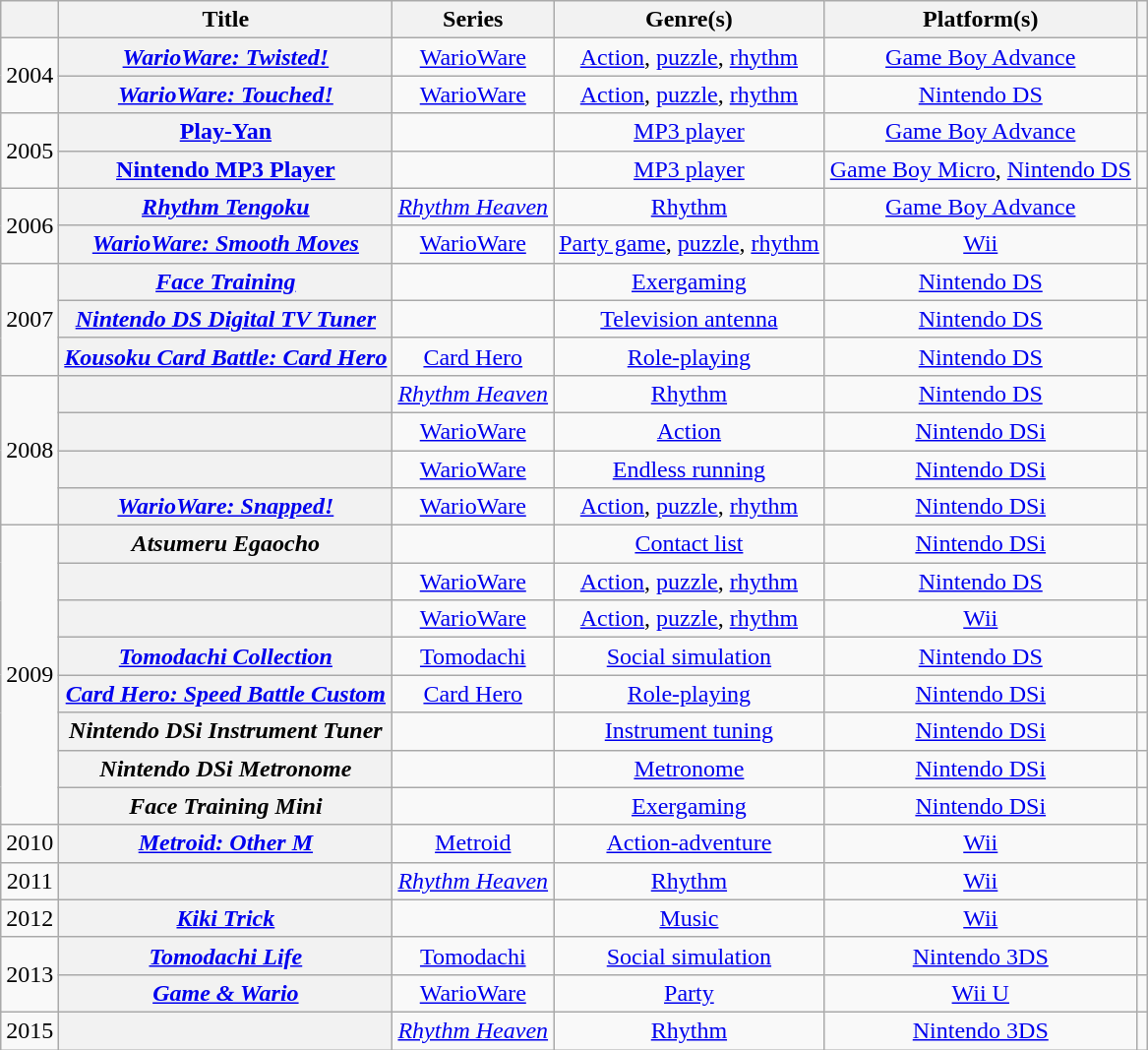<table class="wikitable sortable plainrowheaders" style="text-align: center;">
<tr>
<th scope="col"></th>
<th scope="col">Title</th>
<th scope="col">Series</th>
<th scope="col">Genre(s)</th>
<th scope="col">Platform(s)</th>
<th class="unsortable" scope="col"></th>
</tr>
<tr>
<td rowspan="2">2004</td>
<th scope="row"><em><a href='#'>WarioWare: Twisted!</a></em></th>
<td><a href='#'>WarioWare</a></td>
<td><a href='#'>Action</a>, <a href='#'>puzzle</a>, <a href='#'>rhythm</a></td>
<td><a href='#'>Game Boy Advance</a></td>
<td></td>
</tr>
<tr>
<th scope="row"><em><a href='#'>WarioWare: Touched!</a></em></th>
<td><a href='#'>WarioWare</a></td>
<td><a href='#'>Action</a>, <a href='#'>puzzle</a>, <a href='#'>rhythm</a></td>
<td><a href='#'>Nintendo DS</a></td>
<td></td>
</tr>
<tr>
<td rowspan="2">2005</td>
<th scope="row"><a href='#'>Play-Yan</a></th>
<td></td>
<td><a href='#'>MP3 player</a></td>
<td><a href='#'>Game Boy Advance</a></td>
<td></td>
</tr>
<tr>
<th scope="row"><a href='#'>Nintendo MP3 Player</a></th>
<td></td>
<td><a href='#'>MP3 player</a></td>
<td><a href='#'>Game Boy Micro</a>, <a href='#'>Nintendo DS</a></td>
<td></td>
</tr>
<tr>
<td rowspan="2">2006</td>
<th scope="row"><em><a href='#'>Rhythm Tengoku</a></em></th>
<td><em><a href='#'>Rhythm Heaven</a></em></td>
<td><a href='#'>Rhythm</a></td>
<td><a href='#'>Game Boy Advance</a></td>
<td></td>
</tr>
<tr>
<th scope="row"><em><a href='#'>WarioWare: Smooth Moves</a></em></th>
<td><a href='#'>WarioWare</a></td>
<td><a href='#'>Party game</a>, <a href='#'>puzzle</a>, <a href='#'>rhythm</a></td>
<td><a href='#'>Wii</a></td>
<td></td>
</tr>
<tr>
<td rowspan="3">2007</td>
<th scope="row"><em><a href='#'>Face Training</a></em></th>
<td></td>
<td><a href='#'>Exergaming</a></td>
<td><a href='#'>Nintendo DS</a></td>
<td></td>
</tr>
<tr>
<th scope="row"><em><a href='#'>Nintendo DS Digital TV Tuner</a></em> </th>
<td></td>
<td><a href='#'>Television antenna</a></td>
<td><a href='#'>Nintendo DS</a></td>
<td></td>
</tr>
<tr>
<th scope="row"><em><a href='#'>Kousoku Card Battle: Card Hero</a></em></th>
<td><a href='#'>Card Hero</a></td>
<td><a href='#'>Role-playing</a></td>
<td><a href='#'>Nintendo DS</a></td>
<td></td>
</tr>
<tr>
<td rowspan="4">2008</td>
<th scope="row"></th>
<td><em><a href='#'>Rhythm Heaven</a></em></td>
<td><a href='#'>Rhythm</a></td>
<td><a href='#'>Nintendo DS</a></td>
<td></td>
</tr>
<tr>
<th scope="row"></th>
<td><a href='#'>WarioWare</a></td>
<td><a href='#'>Action</a></td>
<td><a href='#'>Nintendo DSi</a></td>
<td></td>
</tr>
<tr>
<th scope="row"></th>
<td><a href='#'>WarioWare</a></td>
<td><a href='#'>Endless running</a></td>
<td><a href='#'>Nintendo DSi</a></td>
<td></td>
</tr>
<tr>
<th scope="row"><em><a href='#'>WarioWare: Snapped!</a></em></th>
<td><a href='#'>WarioWare</a></td>
<td><a href='#'>Action</a>, <a href='#'>puzzle</a>, <a href='#'>rhythm</a></td>
<td><a href='#'>Nintendo DSi</a></td>
<td></td>
</tr>
<tr>
<td rowspan="8">2009</td>
<th scope="row"><em>Atsumeru Egaocho</em></th>
<td></td>
<td><a href='#'>Contact list</a></td>
<td><a href='#'>Nintendo DSi</a></td>
<td></td>
</tr>
<tr>
<th scope="row"></th>
<td><a href='#'>WarioWare</a></td>
<td><a href='#'>Action</a>, <a href='#'>puzzle</a>, <a href='#'>rhythm</a></td>
<td><a href='#'>Nintendo DS</a></td>
<td></td>
</tr>
<tr>
<th scope="row"></th>
<td><a href='#'>WarioWare</a></td>
<td><a href='#'>Action</a>, <a href='#'>puzzle</a>, <a href='#'>rhythm</a></td>
<td><a href='#'>Wii</a></td>
<td></td>
</tr>
<tr>
<th scope="row"><em><a href='#'>Tomodachi Collection</a></em></th>
<td><a href='#'>Tomodachi</a></td>
<td><a href='#'>Social simulation</a></td>
<td><a href='#'>Nintendo DS</a></td>
<td></td>
</tr>
<tr>
<th scope="row"><em><a href='#'>Card Hero: Speed Battle Custom</a></em></th>
<td><a href='#'>Card Hero</a></td>
<td><a href='#'>Role-playing</a></td>
<td><a href='#'>Nintendo DSi</a></td>
<td></td>
</tr>
<tr>
<th scope="row"><em>Nintendo DSi Instrument Tuner</em></th>
<td></td>
<td><a href='#'>Instrument tuning</a></td>
<td><a href='#'>Nintendo DSi</a></td>
<td></td>
</tr>
<tr>
<th scope="row"><em>Nintendo DSi Metronome</em></th>
<td></td>
<td><a href='#'>Metronome</a></td>
<td><a href='#'>Nintendo DSi</a></td>
<td></td>
</tr>
<tr>
<th scope="row"><em>Face Training Mini</em></th>
<td></td>
<td><a href='#'>Exergaming</a></td>
<td><a href='#'>Nintendo DSi</a></td>
<td></td>
</tr>
<tr>
<td>2010</td>
<th scope="row"><em><a href='#'>Metroid: Other M</a></em></th>
<td><a href='#'>Metroid</a></td>
<td><a href='#'>Action-adventure</a></td>
<td><a href='#'>Wii</a></td>
<td></td>
</tr>
<tr>
<td>2011</td>
<th scope="row"></th>
<td><em><a href='#'>Rhythm Heaven</a></em></td>
<td><a href='#'>Rhythm</a></td>
<td><a href='#'>Wii</a></td>
<td></td>
</tr>
<tr>
<td>2012</td>
<th scope="row"><em><a href='#'>Kiki Trick</a></em></th>
<td></td>
<td><a href='#'>Music</a></td>
<td><a href='#'>Wii</a></td>
<td></td>
</tr>
<tr>
<td rowspan="2">2013</td>
<th scope="row"><em><a href='#'>Tomodachi Life</a></em></th>
<td><a href='#'>Tomodachi</a></td>
<td><a href='#'>Social simulation</a></td>
<td><a href='#'>Nintendo 3DS</a></td>
<td></td>
</tr>
<tr>
<th scope="row"><em><a href='#'>Game & Wario</a></em></th>
<td><a href='#'>WarioWare</a></td>
<td><a href='#'>Party</a></td>
<td><a href='#'>Wii U</a></td>
<td></td>
</tr>
<tr>
<td>2015</td>
<th scope="row"></th>
<td><em><a href='#'>Rhythm Heaven</a></em></td>
<td><a href='#'>Rhythm</a></td>
<td><a href='#'>Nintendo 3DS</a></td>
<td></td>
</tr>
</table>
